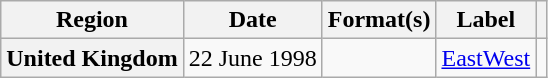<table class="wikitable plainrowheaders">
<tr>
<th>Region</th>
<th>Date</th>
<th>Format(s)</th>
<th>Label</th>
<th></th>
</tr>
<tr>
<th scope="row">United Kingdom</th>
<td>22 June 1998</td>
<td></td>
<td><a href='#'>EastWest</a></td>
<td></td>
</tr>
</table>
